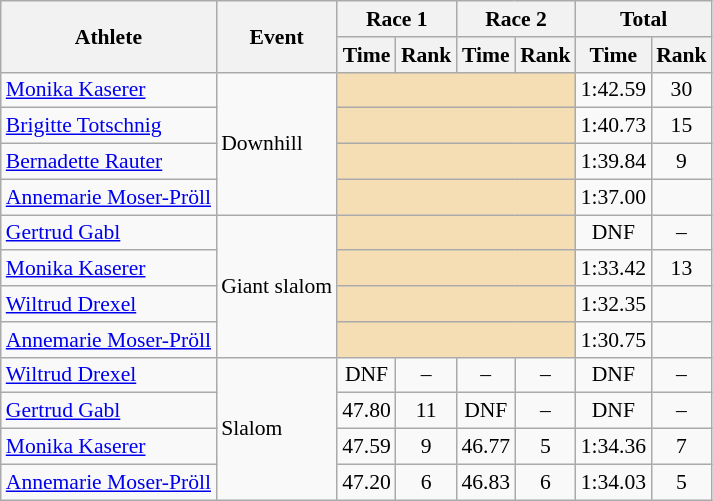<table class="wikitable" style="font-size:90%">
<tr>
<th rowspan="2">Athlete</th>
<th rowspan="2">Event</th>
<th colspan="2">Race 1</th>
<th colspan="2">Race 2</th>
<th colspan="2">Total</th>
</tr>
<tr>
<th>Time</th>
<th>Rank</th>
<th>Time</th>
<th>Rank</th>
<th>Time</th>
<th>Rank</th>
</tr>
<tr>
<td><a href='#'>Monika Kaserer</a></td>
<td rowspan="4">Downhill</td>
<td colspan="4" bgcolor="wheat"></td>
<td align="center">1:42.59</td>
<td align="center">30</td>
</tr>
<tr>
<td><a href='#'>Brigitte Totschnig</a></td>
<td colspan="4" bgcolor="wheat"></td>
<td align="center">1:40.73</td>
<td align="center">15</td>
</tr>
<tr>
<td><a href='#'>Bernadette Rauter</a></td>
<td colspan="4" bgcolor="wheat"></td>
<td align="center">1:39.84</td>
<td align="center">9</td>
</tr>
<tr>
<td><a href='#'>Annemarie Moser-Pröll</a></td>
<td colspan="4" bgcolor="wheat"></td>
<td align="center">1:37.00</td>
<td align="center"></td>
</tr>
<tr>
<td><a href='#'>Gertrud Gabl</a></td>
<td rowspan="4">Giant slalom</td>
<td colspan="4" bgcolor="wheat"></td>
<td align="center">DNF</td>
<td align="center">–</td>
</tr>
<tr>
<td><a href='#'>Monika Kaserer</a></td>
<td colspan="4" bgcolor="wheat"></td>
<td align="center">1:33.42</td>
<td align="center">13</td>
</tr>
<tr>
<td><a href='#'>Wiltrud Drexel</a></td>
<td colspan="4" bgcolor="wheat"></td>
<td align="center">1:32.35</td>
<td align="center"></td>
</tr>
<tr>
<td><a href='#'>Annemarie Moser-Pröll</a></td>
<td colspan="4" bgcolor="wheat"></td>
<td align="center">1:30.75</td>
<td align="center"></td>
</tr>
<tr>
<td><a href='#'>Wiltrud Drexel</a></td>
<td rowspan="4">Slalom</td>
<td align="center">DNF</td>
<td align="center">–</td>
<td align="center">–</td>
<td align="center">–</td>
<td align="center">DNF</td>
<td align="center">–</td>
</tr>
<tr>
<td><a href='#'>Gertrud Gabl</a></td>
<td align="center">47.80</td>
<td align="center">11</td>
<td align="center">DNF</td>
<td align="center">–</td>
<td align="center">DNF</td>
<td align="center">–</td>
</tr>
<tr>
<td><a href='#'>Monika Kaserer</a></td>
<td align="center">47.59</td>
<td align="center">9</td>
<td align="center">46.77</td>
<td align="center">5</td>
<td align="center">1:34.36</td>
<td align="center">7</td>
</tr>
<tr>
<td><a href='#'>Annemarie Moser-Pröll</a></td>
<td align="center">47.20</td>
<td align="center">6</td>
<td align="center">46.83</td>
<td align="center">6</td>
<td align="center">1:34.03</td>
<td align="center">5</td>
</tr>
</table>
